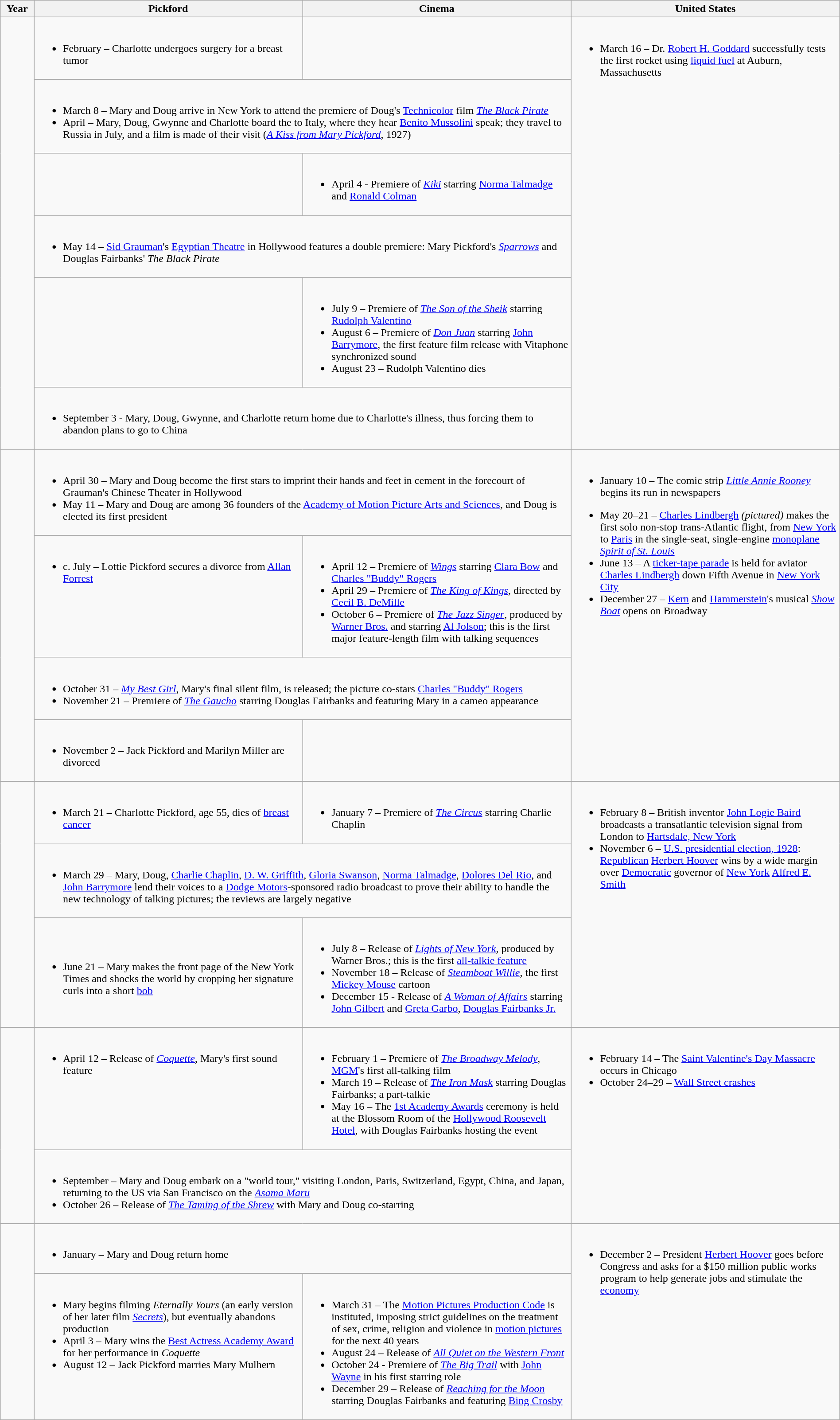<table class="wikitable sticky-header" width=100%>
<tr>
<th width=4%>Year</th>
<th width=32%>Pickford</th>
<th width=32%>Cinema</th>
<th width=32%>United States</th>
</tr>
<tr valign=top>
<td rowspan=6><br></td>
<td><br><ul><li>February – Charlotte undergoes surgery for a breast tumor</li></ul></td>
<td></td>
<td rowspan=6><br><ul><li>March 16 – Dr. <a href='#'>Robert H. Goddard</a> successfully tests the first rocket using <a href='#'>liquid fuel</a> at Auburn, Massachusetts</li></ul></td>
</tr>
<tr>
<td colspan=2 valign=top><br><ul><li>March 8 – Mary and Doug arrive in New York to attend the premiere of Doug's <a href='#'>Technicolor</a> film <em><a href='#'>The Black Pirate</a></em></li><li>April – Mary, Doug, Gwynne and Charlotte board the  to Italy, where they hear <a href='#'>Benito Mussolini</a> speak; they travel to Russia in July, and a film is made of their visit (<em><a href='#'>A Kiss from Mary Pickford</a></em>, 1927)</li></ul></td>
</tr>
<tr align=top|>
<td></td>
<td><br><ul><li>April 4 - Premiere of <em><a href='#'>Kiki</a></em> starring <a href='#'>Norma Talmadge</a> and <a href='#'>Ronald Colman</a></li></ul></td>
</tr>
<tr>
<td colspan=2 valign=top><br><ul><li>May 14 – <a href='#'>Sid Grauman</a>'s <a href='#'>Egyptian Theatre</a> in Hollywood features a double premiere: Mary Pickford's <em><a href='#'>Sparrows</a></em> and Douglas Fairbanks' <em>The Black Pirate</em></li></ul></td>
</tr>
<tr align=top|>
<td></td>
<td><br><ul><li>July 9 – Premiere of <em><a href='#'>The Son of the Sheik</a></em> starring <a href='#'>Rudolph Valentino</a></li><li>August 6 – Premiere of <em><a href='#'>Don Juan</a></em> starring <a href='#'>John Barrymore</a>, the first feature film release with Vitaphone synchronized sound</li><li>August 23 – Rudolph Valentino dies</li></ul></td>
</tr>
<tr>
<td align=top colspan=2><br><ul><li>September 3 - Mary, Doug, Gwynne, and Charlotte return home due to Charlotte's illness, thus forcing them to abandon plans to go to China</li></ul></td>
</tr>
<tr valign=top>
<td rowspan=4><br></td>
<td colspan=2><br><ul><li>April 30 – Mary and Doug become the first stars to imprint their hands and feet in cement in the forecourt of Grauman's Chinese Theater in Hollywood</li><li>May  11 – Mary and Doug are among 36 founders of the <a href='#'>Academy of Motion Picture Arts and Sciences</a>, and Doug is elected its first president</li></ul></td>
<td rowspan=4><br><ul><li>January 10 – The comic strip <em><a href='#'>Little Annie Rooney</a></em> begins its run in newspapers</li></ul><ul><li>May 20–21 – <a href='#'>Charles Lindbergh</a> <em>(pictured)</em> makes the first solo non-stop trans-Atlantic flight, from <a href='#'>New York</a> to <a href='#'>Paris</a> in the single-seat, single-engine <a href='#'>monoplane</a> <em><a href='#'>Spirit of St. Louis</a></em></li><li>June 13 – A <a href='#'>ticker-tape parade</a> is held for  aviator <a href='#'>Charles Lindbergh</a> down Fifth Avenue in <a href='#'>New York City</a></li><li>December 27 – <a href='#'>Kern</a> and <a href='#'>Hammerstein</a>'s musical <em><a href='#'>Show Boat</a></em> opens on Broadway</li></ul></td>
</tr>
<tr>
<td valign=top><br><ul><li>c. July – Lottie Pickford secures a divorce from <a href='#'>Allan Forrest</a></li></ul></td>
<td><br><ul><li>April 12 – Premiere of <em><a href='#'>Wings</a></em> starring <a href='#'>Clara Bow</a> and <a href='#'>Charles "Buddy" Rogers</a></li><li>April 29 – Premiere of <em><a href='#'>The King of Kings</a></em>, directed by <a href='#'>Cecil B. DeMille</a></li><li>October 6 – Premiere of <em><a href='#'>The Jazz Singer</a></em>, produced by <a href='#'>Warner Bros.</a> and starring <a href='#'>Al Jolson</a>; this is the first major feature-length film with talking sequences</li></ul></td>
</tr>
<tr>
<td colspan=2 valign=top><br><ul><li>October 31 – <em><a href='#'>My Best Girl</a></em>, Mary's final silent film, is released; the picture co-stars <a href='#'>Charles "Buddy" Rogers</a></li><li>November 21 – Premiere of <em><a href='#'>The Gaucho</a></em> starring Douglas Fairbanks and featuring Mary in a cameo appearance</li></ul></td>
</tr>
<tr>
<td><br><ul><li>November 2 – Jack Pickford and Marilyn Miller are divorced</li></ul></td>
<td></td>
</tr>
<tr valign=top>
<td rowspan=3><br></td>
<td><br><ul><li>March 21 – Charlotte Pickford, age 55, dies of <a href='#'>breast cancer</a></li></ul></td>
<td><br><ul><li>January 7 – Premiere of <em><a href='#'>The Circus</a></em> starring Charlie Chaplin</li></ul></td>
<td rowspan=3><br><ul><li>February 8 – British inventor <a href='#'>John Logie Baird</a> broadcasts a transatlantic television signal from London to <a href='#'>Hartsdale, New York</a></li><li>November 6 – <a href='#'>U.S. presidential election, 1928</a>: <a href='#'>Republican</a> <a href='#'>Herbert Hoover</a> wins by a wide margin over <a href='#'>Democratic</a> governor of <a href='#'>New York</a> <a href='#'>Alfred E. Smith</a></li></ul></td>
</tr>
<tr>
<td colspan=2 valign=top><br><ul><li>March 29 – Mary, Doug, <a href='#'>Charlie Chaplin</a>, <a href='#'>D. W. Griffith</a>, <a href='#'>Gloria Swanson</a>, <a href='#'>Norma Talmadge</a>, <a href='#'>Dolores Del Rio</a>, and <a href='#'>John Barrymore</a> lend their voices to a <a href='#'>Dodge Motors</a>-sponsored radio broadcast to prove their ability to handle the new technology of talking pictures; the reviews are largely negative</li></ul></td>
</tr>
<tr valign=top|>
<td><br><ul><li>June 21 – Mary makes the front page of the New York Times and shocks the world by cropping her signature curls into a short <a href='#'>bob</a></li></ul></td>
<td><br><ul><li>July 8 – Release of <em><a href='#'>Lights of New York</a></em>, produced by Warner Bros.; this is the first <a href='#'>all-talkie feature</a></li><li>November 18 – Release of <em><a href='#'>Steamboat Willie</a></em>, the first <a href='#'>Mickey Mouse</a> cartoon</li><li>December 15 - Release of <em><a href='#'>A Woman of Affairs</a></em> starring <a href='#'>John Gilbert</a> and <a href='#'>Greta Garbo</a>, <a href='#'>Douglas Fairbanks Jr.</a></li></ul></td>
</tr>
<tr valign=top>
<td rowspan=2><br></td>
<td><br><ul><li>April 12 – Release of <em><a href='#'>Coquette</a></em>, Mary's first sound feature</li></ul></td>
<td><br><ul><li>February 1 – Premiere of <em><a href='#'>The Broadway Melody</a></em>, <a href='#'>MGM</a>'s first all-talking film</li><li>March 19 – Release of <em><a href='#'>The Iron Mask</a></em> starring Douglas Fairbanks; a part-talkie</li><li>May 16 – The <a href='#'>1st Academy Awards</a> ceremony is held at the Blossom Room of the <a href='#'>Hollywood Roosevelt Hotel</a>, with Douglas Fairbanks hosting the event</li></ul></td>
<td rowspan=2><br><ul><li>February 14 – The <a href='#'>Saint Valentine's Day Massacre</a> occurs in Chicago</li><li>October 24–29 – <a href='#'>Wall Street crashes</a></li></ul></td>
</tr>
<tr>
<td colspan=2 valign=top><br><ul><li>September – Mary and Doug embark on a "world tour," visiting London, Paris, Switzerland, Egypt, China, and Japan, returning to the US via San Francisco on the <em><a href='#'>Asama Maru</a></em></li><li>October 26 – Release of <em><a href='#'>The Taming of the Shrew</a></em> with Mary and Doug co-starring</li></ul></td>
</tr>
<tr valign=top>
<td rowspan=2><br></td>
<td colspan=2><br><ul><li>January – Mary and Doug return home</li></ul></td>
<td rowspan=2><br><ul><li>December 2 – President <a href='#'>Herbert Hoover</a> goes before Congress and asks for a $150 million public works program to help generate jobs and stimulate the <a href='#'>economy</a></li></ul></td>
</tr>
<tr>
<td valign=top><br><ul><li>Mary begins filming <em>Eternally Yours</em> (an early version of her later film <em><a href='#'>Secrets</a></em>), but eventually abandons production</li><li>April 3 – Mary wins the <a href='#'>Best Actress Academy Award</a> for her performance in <em>Coquette</em></li><li>August 12 – Jack Pickford marries Mary Mulhern</li></ul></td>
<td><br><ul><li>March 31 – The <a href='#'>Motion Pictures Production Code</a> is instituted, imposing strict guidelines on the treatment of sex, crime, religion and violence in <a href='#'>motion pictures</a> for the next 40 years</li><li>August 24 – Release of <em><a href='#'>All Quiet on the Western Front</a></em></li><li>October 24 - Premiere of <em><a href='#'>The Big Trail</a></em> with <a href='#'>John Wayne</a> in his first starring role</li><li>December 29 – Release of <em><a href='#'>Reaching for the Moon</a></em> starring Douglas Fairbanks and featuring <a href='#'>Bing Crosby</a></li></ul></td>
</tr>
</table>
